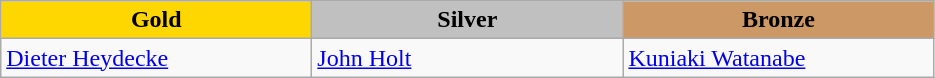<table class="wikitable" style="text-align:left">
<tr align="center">
<td width=200 bgcolor=gold><strong>Gold</strong></td>
<td width=200 bgcolor=silver><strong>Silver</strong></td>
<td width=200 bgcolor=CC9966><strong>Bronze</strong></td>
</tr>
<tr>
<td><a href='#'>Dieter Heydecke</a><br><em></em></td>
<td><a href='#'>John Holt</a><br><em></em></td>
<td><a href='#'>Kuniaki Watanabe</a><br><em></em></td>
</tr>
</table>
